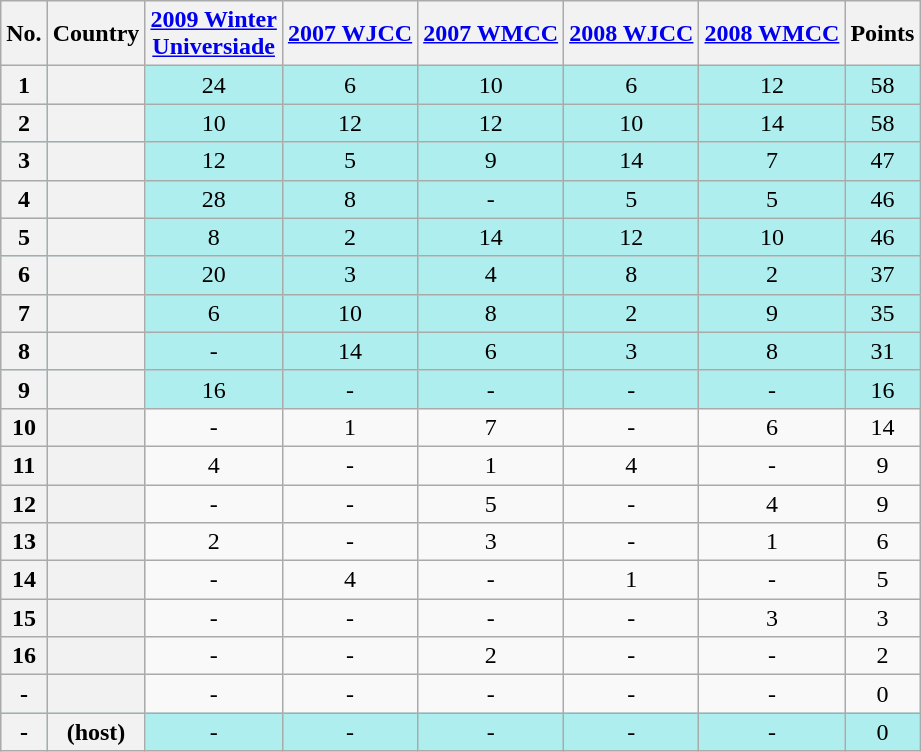<table class="wikitable sortable">
<tr align=center>
<th>No.</th>
<th>Country</th>
<th><a href='#'>2009 Winter <br> Universiade</a></th>
<th><a href='#'>2007 WJCC</a></th>
<th><a href='#'>2007 WMCC</a></th>
<th><a href='#'>2008 WJCC</a></th>
<th><a href='#'>2008 WMCC</a></th>
<th>Points</th>
</tr>
<tr align=center bgcolor=#AFEEEE>
<th>1</th>
<th></th>
<td>24</td>
<td>6</td>
<td>10</td>
<td>6</td>
<td>12</td>
<td>58</td>
</tr>
<tr align=center bgcolor=#AFEEEE>
<th>2</th>
<th></th>
<td>10</td>
<td>12</td>
<td>12</td>
<td>10</td>
<td>14</td>
<td>58</td>
</tr>
<tr align=center bgcolor=#AFEEEE>
<th>3</th>
<th></th>
<td>12</td>
<td>5</td>
<td>9</td>
<td>14</td>
<td>7</td>
<td>47</td>
</tr>
<tr align=center bgcolor=#AFEEEE>
<th>4</th>
<th></th>
<td>28</td>
<td>8</td>
<td>-</td>
<td>5</td>
<td>5</td>
<td>46</td>
</tr>
<tr align=center bgcolor=#AFEEEE>
<th>5</th>
<th></th>
<td>8</td>
<td>2</td>
<td>14</td>
<td>12</td>
<td>10</td>
<td>46</td>
</tr>
<tr align=center bgcolor=#AFEEEE>
<th>6</th>
<th></th>
<td>20</td>
<td>3</td>
<td>4</td>
<td>8</td>
<td>2</td>
<td>37</td>
</tr>
<tr align=center bgcolor=#AFEEEE>
<th>7</th>
<th></th>
<td>6</td>
<td>10</td>
<td>8</td>
<td>2</td>
<td>9</td>
<td>35</td>
</tr>
<tr align=center bgcolor=#AFEEEE>
<th>8</th>
<th></th>
<td>-</td>
<td>14</td>
<td>6</td>
<td>3</td>
<td>8</td>
<td>31</td>
</tr>
<tr align=center bgcolor=#AFEEEE>
<th>9</th>
<th></th>
<td>16</td>
<td>-</td>
<td>-</td>
<td>-</td>
<td>-</td>
<td>16</td>
</tr>
<tr align=center>
<th>10</th>
<th></th>
<td>-</td>
<td>1</td>
<td>7</td>
<td>-</td>
<td>6</td>
<td>14</td>
</tr>
<tr align=center>
<th>11</th>
<th></th>
<td>4</td>
<td>-</td>
<td>1</td>
<td>4</td>
<td>-</td>
<td>9</td>
</tr>
<tr align=center>
<th>12</th>
<th></th>
<td>-</td>
<td>-</td>
<td>5</td>
<td>-</td>
<td>4</td>
<td>9</td>
</tr>
<tr align=center>
<th>13</th>
<th></th>
<td>2</td>
<td>-</td>
<td>3</td>
<td>-</td>
<td>1</td>
<td>6</td>
</tr>
<tr align=center>
<th>14</th>
<th></th>
<td>-</td>
<td>4</td>
<td>-</td>
<td>1</td>
<td>-</td>
<td>5</td>
</tr>
<tr align=center>
<th>15</th>
<th></th>
<td>-</td>
<td>-</td>
<td>-</td>
<td>-</td>
<td>3</td>
<td>3</td>
</tr>
<tr align=center>
<th>16</th>
<th></th>
<td>-</td>
<td>-</td>
<td>2</td>
<td>-</td>
<td>-</td>
<td>2</td>
</tr>
<tr align=center>
<th>-</th>
<th></th>
<td>-</td>
<td>-</td>
<td>-</td>
<td>-</td>
<td>-</td>
<td>0</td>
</tr>
<tr align=center bgcolor=#AFEEEE>
<th>-</th>
<th> (host)</th>
<td>-</td>
<td>-</td>
<td>-</td>
<td>-</td>
<td>-</td>
<td>0</td>
</tr>
</table>
